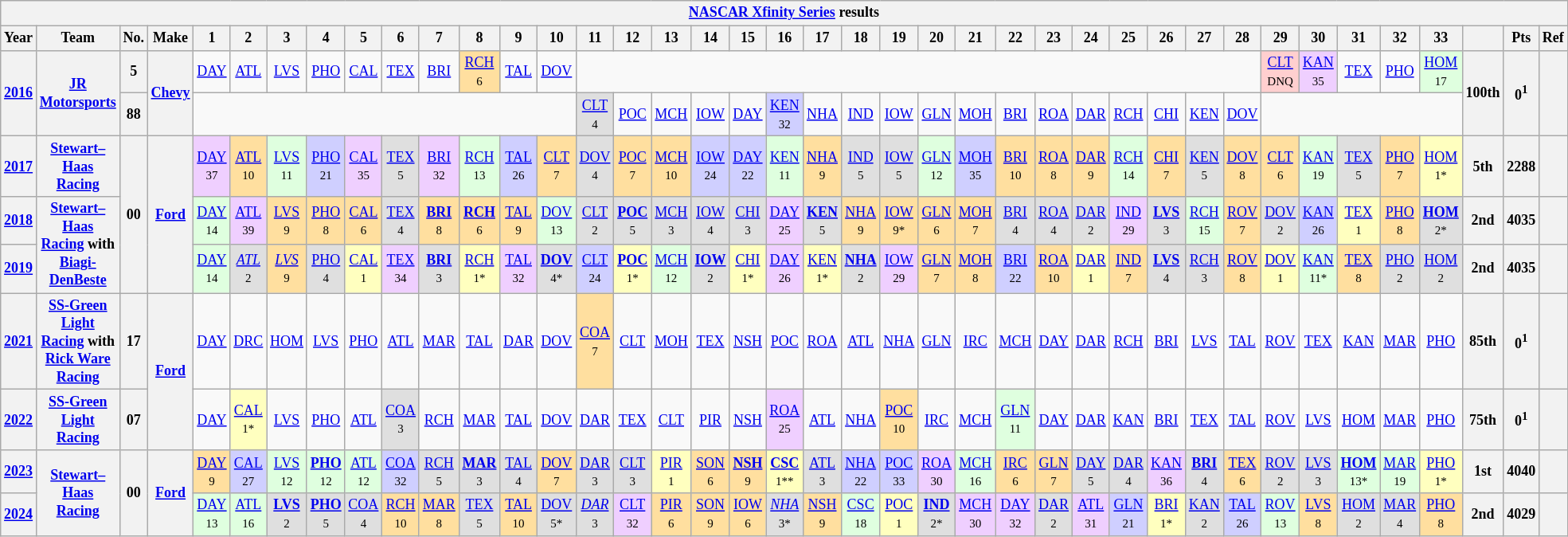<table class="wikitable" style="text-align:center; font-size:75%">
<tr>
<th colspan=42><a href='#'>NASCAR Xfinity Series</a> results</th>
</tr>
<tr>
<th>Year</th>
<th>Team</th>
<th>No.</th>
<th>Make</th>
<th>1</th>
<th>2</th>
<th>3</th>
<th>4</th>
<th>5</th>
<th>6</th>
<th>7</th>
<th>8</th>
<th>9</th>
<th>10</th>
<th>11</th>
<th>12</th>
<th>13</th>
<th>14</th>
<th>15</th>
<th>16</th>
<th>17</th>
<th>18</th>
<th>19</th>
<th>20</th>
<th>21</th>
<th>22</th>
<th>23</th>
<th>24</th>
<th>25</th>
<th>26</th>
<th>27</th>
<th>28</th>
<th>29</th>
<th>30</th>
<th>31</th>
<th>32</th>
<th>33</th>
<th></th>
<th>Pts</th>
<th>Ref</th>
</tr>
<tr>
<th rowspan=2><a href='#'>2016</a></th>
<th rowspan=2><a href='#'>JR Motorsports</a></th>
<th>5</th>
<th rowspan=2><a href='#'>Chevy</a></th>
<td><a href='#'>DAY</a></td>
<td><a href='#'>ATL</a></td>
<td><a href='#'>LVS</a></td>
<td><a href='#'>PHO</a></td>
<td><a href='#'>CAL</a></td>
<td><a href='#'>TEX</a></td>
<td><a href='#'>BRI</a></td>
<td style="background:#FFDF9F;"><a href='#'>RCH</a><br><small>6</small></td>
<td><a href='#'>TAL</a></td>
<td><a href='#'>DOV</a></td>
<td colspan=18></td>
<td style="background:#FFCFCF;"><a href='#'>CLT</a><br><small>DNQ</small></td>
<td style="background:#EFCFFF;"><a href='#'>KAN</a><br><small>35</small></td>
<td><a href='#'>TEX</a></td>
<td><a href='#'>PHO</a></td>
<td style="background:#DFFFDF;"><a href='#'>HOM</a><br><small>17</small></td>
<th rowspan=2>100th</th>
<th rowspan=2>0<sup>1</sup></th>
<th rowspan=2></th>
</tr>
<tr>
<th>88</th>
<td colspan=10></td>
<td style="background:#DFDFDF;"><a href='#'>CLT</a><br><small>4</small></td>
<td><a href='#'>POC</a></td>
<td><a href='#'>MCH</a></td>
<td><a href='#'>IOW</a></td>
<td><a href='#'>DAY</a></td>
<td style="background:#CFCFFF;"><a href='#'>KEN</a><br><small>32</small></td>
<td><a href='#'>NHA</a></td>
<td><a href='#'>IND</a></td>
<td><a href='#'>IOW</a></td>
<td><a href='#'>GLN</a></td>
<td><a href='#'>MOH</a></td>
<td><a href='#'>BRI</a></td>
<td><a href='#'>ROA</a></td>
<td><a href='#'>DAR</a></td>
<td><a href='#'>RCH</a></td>
<td><a href='#'>CHI</a></td>
<td><a href='#'>KEN</a></td>
<td><a href='#'>DOV</a></td>
<td colspan=5></td>
</tr>
<tr>
<th><a href='#'>2017</a></th>
<th><a href='#'>Stewart–Haas Racing</a></th>
<th rowspan=3>00</th>
<th rowspan=3><a href='#'>Ford</a></th>
<td style="background:#EFCFFF;"><a href='#'>DAY</a><br><small>37</small></td>
<td style="background:#FFDF9F;"><a href='#'>ATL</a><br><small>10</small></td>
<td style="background:#DFFFDF;"><a href='#'>LVS</a><br><small>11</small></td>
<td style="background:#CFCFFF;"><a href='#'>PHO</a><br><small>21</small></td>
<td style="background:#EFCFFF;"><a href='#'>CAL</a><br><small>35</small></td>
<td style="background:#DFDFDF;"><a href='#'>TEX</a><br><small>5</small></td>
<td style="background:#EFCFFF;"><a href='#'>BRI</a><br><small>32</small></td>
<td style="background:#DFFFDF;"><a href='#'>RCH</a><br><small>13</small></td>
<td style="background:#CFCFFF;"><a href='#'>TAL</a><br><small>26</small></td>
<td style="background:#FFDF9F;"><a href='#'>CLT</a><br><small>7</small></td>
<td style="background:#DFDFDF;"><a href='#'>DOV</a><br><small>4</small></td>
<td style="background:#FFDF9F;"><a href='#'>POC</a><br><small>7</small></td>
<td style="background:#FFDF9F;"><a href='#'>MCH</a><br><small>10</small></td>
<td style="background:#CFCFFF;"><a href='#'>IOW</a><br><small>24</small></td>
<td style="background:#CFCFFF;"><a href='#'>DAY</a><br><small>22</small></td>
<td style="background:#DFFFDF;"><a href='#'>KEN</a><br><small>11</small></td>
<td style="background:#FFDF9F;"><a href='#'>NHA</a><br><small>9</small></td>
<td style="background:#DFDFDF;"><a href='#'>IND</a><br><small>5</small></td>
<td style="background:#DFDFDF;"><a href='#'>IOW</a><br><small>5</small></td>
<td style="background:#DFFFDF;"><a href='#'>GLN</a><br><small>12</small></td>
<td style="background:#CFCFFF;"><a href='#'>MOH</a><br><small>35</small></td>
<td style="background:#FFDF9F;"><a href='#'>BRI</a><br><small>10</small></td>
<td style="background:#FFDF9F;"><a href='#'>ROA</a><br><small>8</small></td>
<td style="background:#FFDF9F;"><a href='#'>DAR</a><br><small>9</small></td>
<td style="background:#DFFFDF;"><a href='#'>RCH</a><br><small>14</small></td>
<td style="background:#FFDF9F;"><a href='#'>CHI</a><br><small>7</small></td>
<td style="background:#DFDFDF;"><a href='#'>KEN</a><br><small>5</small></td>
<td style="background:#FFDF9F;"><a href='#'>DOV</a><br><small>8</small></td>
<td style="background:#FFDF9F;"><a href='#'>CLT</a><br><small>6</small></td>
<td style="background:#DFFFDF;"><a href='#'>KAN</a><br><small>19</small></td>
<td style="background:#DFDFDF;"><a href='#'>TEX</a><br><small>5</small></td>
<td style="background:#FFDF9F;"><a href='#'>PHO</a><br><small>7</small></td>
<td style="background:#FFFFBF;"><a href='#'>HOM</a><br><small>1*</small></td>
<th>5th</th>
<th>2288</th>
<th></th>
</tr>
<tr>
<th><a href='#'>2018</a></th>
<th rowspan=2><a href='#'>Stewart–Haas Racing</a> with <a href='#'>Biagi-DenBeste</a></th>
<td style="background:#DFFFDF;"><a href='#'>DAY</a><br><small>14</small></td>
<td style="background:#EFCFFF;"><a href='#'>ATL</a><br><small>39</small></td>
<td style="background:#FFDF9F;"><a href='#'>LVS</a><br><small>9</small></td>
<td style="background:#FFDF9F;"><a href='#'>PHO</a><br><small>8</small></td>
<td style="background:#FFDF9F;"><a href='#'>CAL</a><br><small>6</small></td>
<td style="background:#DFDFDF;"><a href='#'>TEX</a><br><small>4</small></td>
<td style="background:#FFDF9F;"><strong><a href='#'>BRI</a></strong><br><small>8</small></td>
<td style="background:#FFDF9F;"><strong><a href='#'>RCH</a></strong><br><small>6</small></td>
<td style="background:#FFDF9F;"><a href='#'>TAL</a><br><small>9</small></td>
<td style="background:#DFFFDF;"><a href='#'>DOV</a><br><small>13</small></td>
<td style="background:#DFDFDF;"><a href='#'>CLT</a><br><small>2</small></td>
<td style="background:#DFDFDF;"><strong><a href='#'>POC</a></strong><br><small>5</small></td>
<td style="background:#DFDFDF;"><a href='#'>MCH</a><br><small>3</small></td>
<td style="background:#DFDFDF;"><a href='#'>IOW</a><br><small>4</small></td>
<td style="background:#DFDFDF;"><a href='#'>CHI</a><br><small>3</small></td>
<td style="background:#EFCFFF;"><a href='#'>DAY</a><br><small>25</small></td>
<td style="background:#DFDFDF;"><strong><a href='#'>KEN</a></strong><br><small>5</small></td>
<td style="background:#FFDF9F;"><a href='#'>NHA</a><br><small>9</small></td>
<td style="background:#FFDF9F;"><a href='#'>IOW</a><br><small>9*</small></td>
<td style="background:#FFDF9F;"><a href='#'>GLN</a><br><small>6</small></td>
<td style="background:#FFDF9F;"><a href='#'>MOH</a><br><small>7</small></td>
<td style="background:#DFDFDF;"><a href='#'>BRI</a><br><small>4</small></td>
<td style="background:#DFDFDF;"><a href='#'>ROA</a><br><small>4</small></td>
<td style="background:#DFDFDF;"><a href='#'>DAR</a><br><small>2</small></td>
<td style="background:#EFCFFF;"><a href='#'>IND</a><br><small>29</small></td>
<td style="background:#DFDFDF;"><strong><a href='#'>LVS</a></strong><br><small>3</small></td>
<td style="background:#DFFFDF;"><a href='#'>RCH</a><br><small>15</small></td>
<td style="background:#FFDF9F;"><a href='#'>ROV</a><br><small>7</small></td>
<td style="background:#DFDFDF;"><a href='#'>DOV</a><br><small>2</small></td>
<td style="background:#CFCFFF;"><a href='#'>KAN</a><br><small>26</small></td>
<td style="background:#FFFFBF;"><a href='#'>TEX</a><br><small>1</small></td>
<td style="background:#FFDF9F;"><a href='#'>PHO</a><br><small>8</small></td>
<td style="background:#DFDFDF;"><strong><a href='#'>HOM</a></strong><br><small>2*</small></td>
<th>2nd</th>
<th>4035</th>
<th></th>
</tr>
<tr>
<th><a href='#'>2019</a></th>
<td style="background:#DFFFDF;"><a href='#'>DAY</a><br><small>14</small></td>
<td style="background:#DFDFDF;"><em><a href='#'>ATL</a></em><br><small>2</small></td>
<td style="background:#FFDF9F;"><em><a href='#'>LVS</a></em><br><small>9</small></td>
<td style="background:#DFDFDF;"><a href='#'>PHO</a><br><small>4</small></td>
<td style="background:#FFFFBF;"><a href='#'>CAL</a><br><small>1</small></td>
<td style="background:#EFCFFF;"><a href='#'>TEX</a><br><small>34</small></td>
<td style="background:#DFDFDF;"><strong><a href='#'>BRI</a></strong><br><small>3</small></td>
<td style="background:#FFFFBF;"><a href='#'>RCH</a><br><small>1*</small></td>
<td style="background:#EFCFFF;"><a href='#'>TAL</a><br><small>32</small></td>
<td style="background:#DFDFDF;"><strong><a href='#'>DOV</a></strong><br><small>4*</small></td>
<td style="background:#CFCFFF;"><a href='#'>CLT</a><br><small>24</small></td>
<td style="background:#FFFFBF;"><strong><a href='#'>POC</a></strong><br><small>1*</small></td>
<td style="background:#DFFFDF;"><a href='#'>MCH</a><br><small>12</small></td>
<td style="background:#DFDFDF;"><strong><a href='#'>IOW</a></strong><br><small>2</small></td>
<td style="background:#FFFFBF;"><a href='#'>CHI</a><br><small>1*</small></td>
<td style="background:#EFCFFF;"><a href='#'>DAY</a><br><small>26</small></td>
<td style="background:#FFFFBF;"><a href='#'>KEN</a><br><small>1*</small></td>
<td style="background:#DFDFDF;"><strong><a href='#'>NHA</a></strong><br><small>2</small></td>
<td style="background:#EFCFFF;"><a href='#'>IOW</a><br><small>29</small></td>
<td style="background:#FFDF9F;"><a href='#'>GLN</a><br><small>7</small></td>
<td style="background:#FFDF9F;"><a href='#'>MOH</a><br><small>8</small></td>
<td style="background:#CFCFFF;"><a href='#'>BRI</a><br><small>22</small></td>
<td style="background:#FFDF9F;"><a href='#'>ROA</a><br><small>10</small></td>
<td style="background:#FFFFBF;"><a href='#'>DAR</a><br><small>1</small></td>
<td style="background:#FFDF9F;"><a href='#'>IND</a><br><small>7</small></td>
<td style="background:#DFDFDF;"><strong><a href='#'>LVS</a></strong><br><small>4</small></td>
<td style="background:#DFDFDF;"><a href='#'>RCH</a><br><small>3</small></td>
<td style="background:#FFDF9F;"><a href='#'>ROV</a><br><small>8</small></td>
<td style="background:#FFFFBF;"><a href='#'>DOV</a><br><small>1</small></td>
<td style="background:#DFFFDF;"><a href='#'>KAN</a><br><small>11*</small></td>
<td style="background:#FFDF9F;"><a href='#'>TEX</a><br><small>8</small></td>
<td style="background:#DFDFDF;"><a href='#'>PHO</a><br><small>2</small></td>
<td style="background:#DFDFDF;"><a href='#'>HOM</a><br><small>2</small></td>
<th>2nd</th>
<th>4035</th>
<th></th>
</tr>
<tr>
<th><a href='#'>2021</a></th>
<th><a href='#'>SS-Green Light Racing</a> with <a href='#'>Rick Ware Racing</a></th>
<th>17</th>
<th rowspan=2><a href='#'>Ford</a></th>
<td><a href='#'>DAY</a></td>
<td><a href='#'>DRC</a></td>
<td><a href='#'>HOM</a></td>
<td><a href='#'>LVS</a></td>
<td><a href='#'>PHO</a></td>
<td><a href='#'>ATL</a></td>
<td><a href='#'>MAR</a></td>
<td><a href='#'>TAL</a></td>
<td><a href='#'>DAR</a></td>
<td><a href='#'>DOV</a></td>
<td style="background:#FFDF9F;"><a href='#'>COA</a><br><small>7</small></td>
<td><a href='#'>CLT</a></td>
<td><a href='#'>MOH</a></td>
<td><a href='#'>TEX</a></td>
<td><a href='#'>NSH</a></td>
<td><a href='#'>POC</a></td>
<td><a href='#'>ROA</a></td>
<td><a href='#'>ATL</a></td>
<td><a href='#'>NHA</a></td>
<td><a href='#'>GLN</a></td>
<td><a href='#'>IRC</a></td>
<td><a href='#'>MCH</a></td>
<td><a href='#'>DAY</a></td>
<td><a href='#'>DAR</a></td>
<td><a href='#'>RCH</a></td>
<td><a href='#'>BRI</a></td>
<td><a href='#'>LVS</a></td>
<td><a href='#'>TAL</a></td>
<td><a href='#'>ROV</a></td>
<td><a href='#'>TEX</a></td>
<td><a href='#'>KAN</a></td>
<td><a href='#'>MAR</a></td>
<td><a href='#'>PHO</a></td>
<th>85th</th>
<th>0<sup>1</sup></th>
<th></th>
</tr>
<tr>
<th><a href='#'>2022</a></th>
<th><a href='#'>SS-Green Light Racing</a></th>
<th>07</th>
<td><a href='#'>DAY</a></td>
<td style="background:#FFFFBF;"><a href='#'>CAL</a><br><small>1*</small></td>
<td><a href='#'>LVS</a></td>
<td><a href='#'>PHO</a></td>
<td><a href='#'>ATL</a></td>
<td style="background:#DFDFDF;"><a href='#'>COA</a><br><small>3</small></td>
<td><a href='#'>RCH</a></td>
<td><a href='#'>MAR</a></td>
<td><a href='#'>TAL</a></td>
<td><a href='#'>DOV</a></td>
<td><a href='#'>DAR</a></td>
<td><a href='#'>TEX</a></td>
<td><a href='#'>CLT</a></td>
<td><a href='#'>PIR</a></td>
<td><a href='#'>NSH</a></td>
<td style="background:#EFCFFF;"><a href='#'>ROA</a><br><small>25</small></td>
<td><a href='#'>ATL</a></td>
<td><a href='#'>NHA</a></td>
<td style="background:#FFDF9F;"><a href='#'>POC</a><br><small>10</small></td>
<td><a href='#'>IRC</a></td>
<td><a href='#'>MCH</a></td>
<td style="background:#DFFFDF;"><a href='#'>GLN</a><br><small>11</small></td>
<td><a href='#'>DAY</a></td>
<td><a href='#'>DAR</a></td>
<td><a href='#'>KAN</a></td>
<td><a href='#'>BRI</a></td>
<td><a href='#'>TEX</a></td>
<td><a href='#'>TAL</a></td>
<td><a href='#'>ROV</a></td>
<td><a href='#'>LVS</a></td>
<td><a href='#'>HOM</a></td>
<td><a href='#'>MAR</a></td>
<td><a href='#'>PHO</a></td>
<th>75th</th>
<th>0<sup>1</sup></th>
<th></th>
</tr>
<tr>
<th><a href='#'>2023</a></th>
<th rowspan=2><a href='#'>Stewart–Haas Racing</a></th>
<th rowspan=2>00</th>
<th rowspan=2><a href='#'>Ford</a></th>
<td style="background:#FFDF9F;"><a href='#'>DAY</a><br><small>9</small></td>
<td style="background:#CFCFFF;"><a href='#'>CAL</a><br><small>27</small></td>
<td style="background:#DFFFDF;"><a href='#'>LVS</a><br><small>12</small></td>
<td style="background:#DFFFDF;"><strong><a href='#'>PHO</a></strong><br><small>12</small></td>
<td style="background:#DFFFDF;"><a href='#'>ATL</a><br><small>12</small></td>
<td style="background:#CFCFFF;"><a href='#'>COA</a><br><small>32</small></td>
<td style="background:#DFDFDF;"><a href='#'>RCH</a><br><small>5</small></td>
<td style="background:#DFDFDF;"><strong><a href='#'>MAR</a></strong><br><small>3</small></td>
<td style="background:#DFDFDF;"><a href='#'>TAL</a><br><small>4</small></td>
<td style="background:#FFDF9F;"><a href='#'>DOV</a><br><small>7</small></td>
<td style="background:#DFDFDF;"><a href='#'>DAR</a><br><small>3</small></td>
<td style="background:#DFDFDF;"><a href='#'>CLT</a><br><small>3</small></td>
<td style="background:#FFFFBF;"><a href='#'>PIR</a><br><small>1</small></td>
<td style="background:#FFDF9F;"><a href='#'>SON</a><br><small>6</small></td>
<td style="background:#FFDF9F;"><strong><a href='#'>NSH</a></strong><br><small>9</small></td>
<td style="background:#FFFFBF;"><strong><a href='#'>CSC</a></strong><br><small>1**</small></td>
<td style="background:#DFDFDF;"><a href='#'>ATL</a><br><small>3</small></td>
<td style="background:#CFCFFF;"><a href='#'>NHA</a><br><small>22</small></td>
<td style="background:#CFCFFF;"><a href='#'>POC</a><br><small>33</small></td>
<td style="background:#EFCFFF;"><a href='#'>ROA</a><br><small>30</small></td>
<td style="background:#DFFFDF;"><a href='#'>MCH</a><br><small>16</small></td>
<td style="background:#FFDF9F;"><a href='#'>IRC</a><br><small>6</small></td>
<td style="background:#FFDF9F;"><a href='#'>GLN</a><br><small>7</small></td>
<td style="background:#DFDFDF;"><a href='#'>DAY</a><br><small>5</small></td>
<td style="background:#DFDFDF;"><a href='#'>DAR</a><br><small>4</small></td>
<td style="background:#EFCFFF;"><a href='#'>KAN</a><br><small>36</small></td>
<td style="background:#DFDFDF;"><strong><a href='#'>BRI</a></strong><br><small>4</small></td>
<td style="background:#FFDF9F;"><a href='#'>TEX</a><br><small>6</small></td>
<td style="background:#DFDFDF;"><a href='#'>ROV</a><br><small>2</small></td>
<td style="background:#DFDFDF;"><a href='#'>LVS</a><br><small>3</small></td>
<td style="background:#DFFFDF;"><strong><a href='#'>HOM</a></strong><br><small>13*</small></td>
<td style="background:#DFFFDF;"><a href='#'>MAR</a><br><small>19</small></td>
<td style="background:#FFFFBF;"><a href='#'>PHO</a><br><small>1*</small></td>
<th>1st</th>
<th>4040</th>
<th></th>
</tr>
<tr>
<th><a href='#'>2024</a></th>
<td style="background:#DFFFDF;"><a href='#'>DAY</a><br><small>13</small></td>
<td style="background:#DFFFDF;"><a href='#'>ATL</a><br><small>16</small></td>
<td style="background:#DFDFDF;"><strong><a href='#'>LVS</a></strong><br><small>2</small></td>
<td style="background:#DFDFDF;"><strong><a href='#'>PHO</a></strong><br><small>5</small></td>
<td style="background:#DFDFDF;"><a href='#'>COA</a><br><small>4</small></td>
<td style="background:#FFDF9F;"><a href='#'>RCH</a><br><small>10</small></td>
<td style="background:#FFDF9F;"><a href='#'>MAR</a><br><small>8</small></td>
<td style="background:#DFDFDF;"><a href='#'>TEX</a><br><small>5</small></td>
<td style="background:#FFDF9F;"><a href='#'>TAL</a><br><small>10</small></td>
<td style="background:#DFDFDF;"><a href='#'>DOV</a><br><small>5*</small></td>
<td style="background:#DFDFDF;"><em><a href='#'>DAR</a></em><br><small>3</small></td>
<td style="background:#EFCFFF;"><a href='#'>CLT</a><br><small>32</small></td>
<td style="background:#FFDF9F;"><a href='#'>PIR</a><br><small>6</small></td>
<td style="background:#FFDF9F;"><a href='#'>SON</a><br><small>9</small></td>
<td style="background:#FFDF9F;"><a href='#'>IOW</a><br><small>6</small></td>
<td style="background:#DFDFDF;"><em><a href='#'>NHA</a></em><br><small>3*</small></td>
<td style="background:#FFDF9F;"><a href='#'>NSH</a><br><small>9</small></td>
<td style="background:#DFFFDF;"><a href='#'>CSC</a><br><small>18</small></td>
<td style="background:#FFFFBF;"><a href='#'>POC</a><br><small>1</small></td>
<td style="background:#DFDFDF;"><strong><a href='#'>IND</a></strong><br><small>2*</small></td>
<td style="background:#EFCFFF;"><a href='#'>MCH</a><br><small>30</small></td>
<td style="background:#EFCFFF;"><a href='#'>DAY</a><br><small>32</small></td>
<td style="background:#DFDFDF;"><a href='#'>DAR</a><br><small>2</small></td>
<td style="background:#EFCFFF;"><a href='#'>ATL</a><br><small>31</small></td>
<td style="background:#CFCFFF;"><a href='#'>GLN</a><br><small>21</small></td>
<td style="background:#FFFFBF;"><a href='#'>BRI</a><br><small>1*</small></td>
<td style="background:#DFDFDF;"><a href='#'>KAN</a><br><small>2</small></td>
<td style="background:#CFCFFF;"><a href='#'>TAL</a><br><small>26</small></td>
<td style="background:#DFFFDF;"><a href='#'>ROV</a><br><small>13</small></td>
<td style="background:#FFDF9F;"><a href='#'>LVS</a><br><small>8</small></td>
<td style="background:#DFDFDF;"><a href='#'>HOM</a><br><small>2</small></td>
<td style="background:#DFDFDF;"><a href='#'>MAR</a><br><small>4</small></td>
<td style="background:#FFDF9F;"><a href='#'>PHO</a><br><small>8</small></td>
<th>2nd</th>
<th>4029</th>
<th></th>
</tr>
</table>
